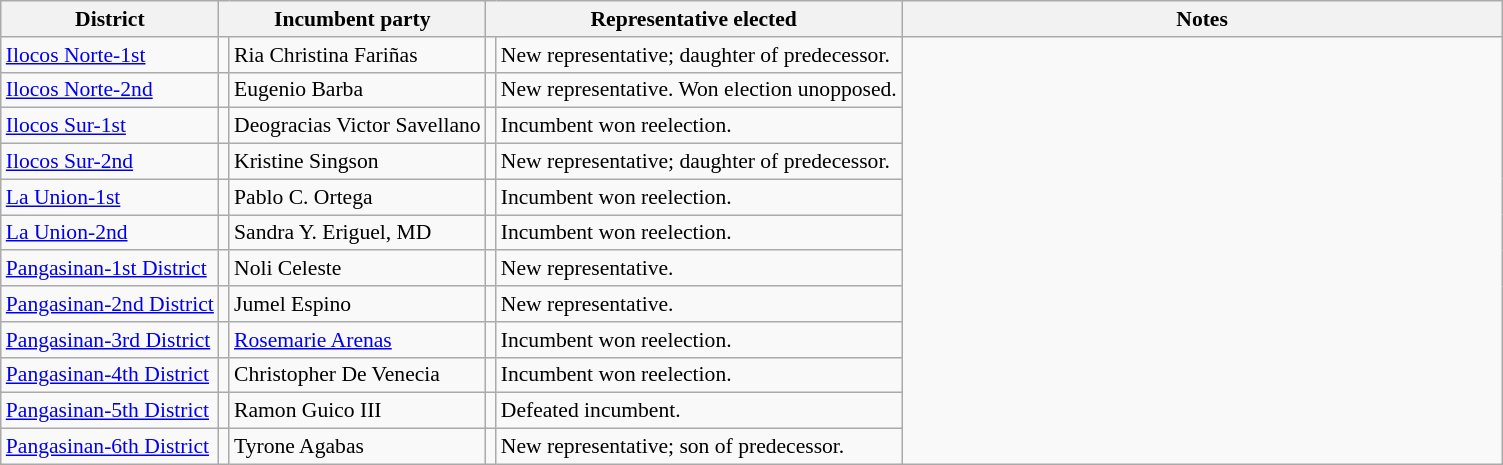<table class=wikitable style="font-size:90%;">
<tr>
<th>District</th>
<th colspan=2>Incumbent party</th>
<th colspan=3>Representative elected</th>
<th width=40%>Notes</th>
</tr>
<tr>
<td><a href='#'>Ilocos Norte-1st</a></td>
<td></td>
<td>Ria Christina Fariñas</td>
<td></td>
<td>New representative; daughter of predecessor.</td>
</tr>
<tr>
<td><a href='#'>Ilocos Norte-2nd</a></td>
<td></td>
<td>Eugenio Barba</td>
<td></td>
<td>New representative. Won election unopposed.</td>
</tr>
<tr>
<td><a href='#'>Ilocos Sur-1st</a></td>
<td></td>
<td>Deogracias Victor Savellano</td>
<td></td>
<td>Incumbent won reelection.</td>
</tr>
<tr>
<td><a href='#'>Ilocos Sur-2nd</a></td>
<td></td>
<td>Kristine Singson</td>
<td></td>
<td>New representative; daughter of predecessor.</td>
</tr>
<tr>
<td><a href='#'>La Union-1st</a></td>
<td></td>
<td>Pablo C. Ortega</td>
<td></td>
<td>Incumbent won reelection.</td>
</tr>
<tr>
<td><a href='#'>La Union-2nd</a></td>
<td></td>
<td>Sandra Y. Eriguel, MD</td>
<td></td>
<td>Incumbent won reelection.</td>
</tr>
<tr>
<td><a href='#'>Pangasinan-1st District</a></td>
<td></td>
<td>Noli Celeste</td>
<td></td>
<td>New representative.</td>
</tr>
<tr>
<td><a href='#'>Pangasinan-2nd District</a></td>
<td></td>
<td>Jumel Espino</td>
<td></td>
<td>New representative.</td>
</tr>
<tr>
<td><a href='#'>Pangasinan-3rd District</a></td>
<td></td>
<td><a href='#'>Rosemarie Arenas</a></td>
<td></td>
<td>Incumbent won reelection.</td>
</tr>
<tr>
<td><a href='#'>Pangasinan-4th District</a></td>
<td></td>
<td>Christopher De Venecia</td>
<td></td>
<td>Incumbent won reelection.</td>
</tr>
<tr>
<td><a href='#'>Pangasinan-5th District</a></td>
<td></td>
<td>Ramon Guico III</td>
<td></td>
<td>Defeated incumbent.</td>
</tr>
<tr>
<td><a href='#'>Pangasinan-6th District</a></td>
<td></td>
<td>Tyrone Agabas</td>
<td></td>
<td>New representative; son of predecessor.</td>
</tr>
</table>
